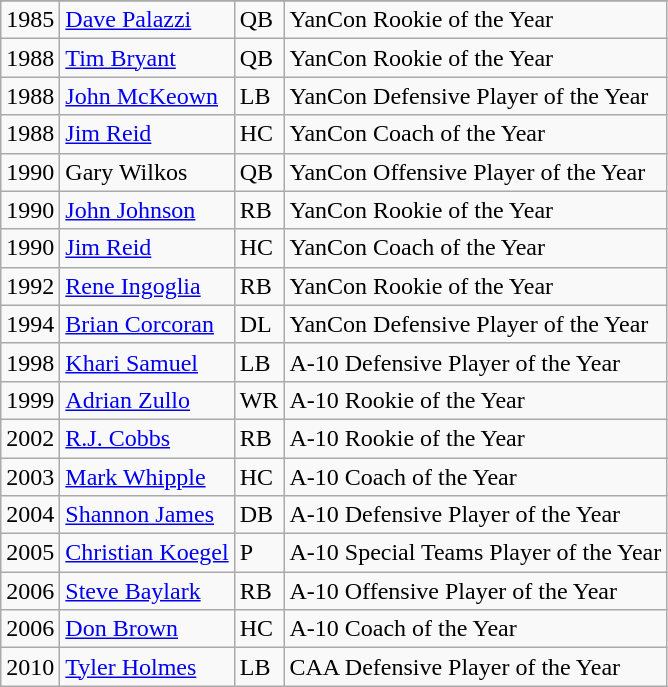<table class="wikitable">
<tr>
</tr>
<tr>
<td>1985</td>
<td><a href='#'>Dave Palazzi</a></td>
<td>QB</td>
<td>YanCon Rookie of the Year</td>
</tr>
<tr>
<td>1988</td>
<td><a href='#'>Tim Bryant</a></td>
<td>QB</td>
<td>YanCon Rookie of the Year</td>
</tr>
<tr>
<td>1988</td>
<td><a href='#'>John McKeown</a></td>
<td>LB</td>
<td>YanCon Defensive Player of the Year</td>
</tr>
<tr>
<td>1988</td>
<td><a href='#'>Jim Reid</a></td>
<td>HC</td>
<td>YanCon Coach of the Year</td>
</tr>
<tr>
<td>1990</td>
<td>Gary Wilkos</td>
<td>QB</td>
<td>YanCon Offensive Player of the Year</td>
</tr>
<tr>
<td>1990</td>
<td><a href='#'>John Johnson</a></td>
<td>RB</td>
<td>YanCon Rookie of the Year</td>
</tr>
<tr>
<td>1990</td>
<td><a href='#'>Jim Reid</a></td>
<td>HC</td>
<td>YanCon Coach of the Year</td>
</tr>
<tr>
<td>1992</td>
<td><a href='#'>Rene Ingoglia</a></td>
<td>RB</td>
<td>YanCon Rookie of the Year</td>
</tr>
<tr>
<td>1994</td>
<td><a href='#'>Brian Corcoran</a></td>
<td>DL</td>
<td>YanCon Defensive Player of the Year</td>
</tr>
<tr>
<td>1998</td>
<td><a href='#'>Khari Samuel</a></td>
<td>LB</td>
<td>A-10 Defensive Player of the Year</td>
</tr>
<tr>
<td>1999</td>
<td><a href='#'>Adrian Zullo</a></td>
<td>WR</td>
<td>A-10 Rookie of the Year</td>
</tr>
<tr>
<td>2002</td>
<td><a href='#'>R.J. Cobbs</a></td>
<td>RB</td>
<td>A-10 Rookie of the Year</td>
</tr>
<tr>
<td>2003</td>
<td><a href='#'>Mark Whipple</a></td>
<td>HC</td>
<td>A-10 Coach of the Year</td>
</tr>
<tr>
<td>2004</td>
<td><a href='#'>Shannon James</a></td>
<td>DB</td>
<td>A-10 Defensive Player of the Year</td>
</tr>
<tr>
<td>2005</td>
<td><a href='#'>Christian Koegel</a></td>
<td>P</td>
<td>A-10 Special Teams Player of the Year</td>
</tr>
<tr>
<td>2006</td>
<td><a href='#'>Steve Baylark</a></td>
<td>RB</td>
<td>A-10 Offensive Player of the Year</td>
</tr>
<tr>
<td>2006</td>
<td><a href='#'>Don Brown</a></td>
<td>HC</td>
<td>A-10 Coach of the Year</td>
</tr>
<tr>
<td>2010</td>
<td><a href='#'>Tyler Holmes</a></td>
<td>LB</td>
<td>CAA Defensive Player of the Year</td>
</tr>
</table>
